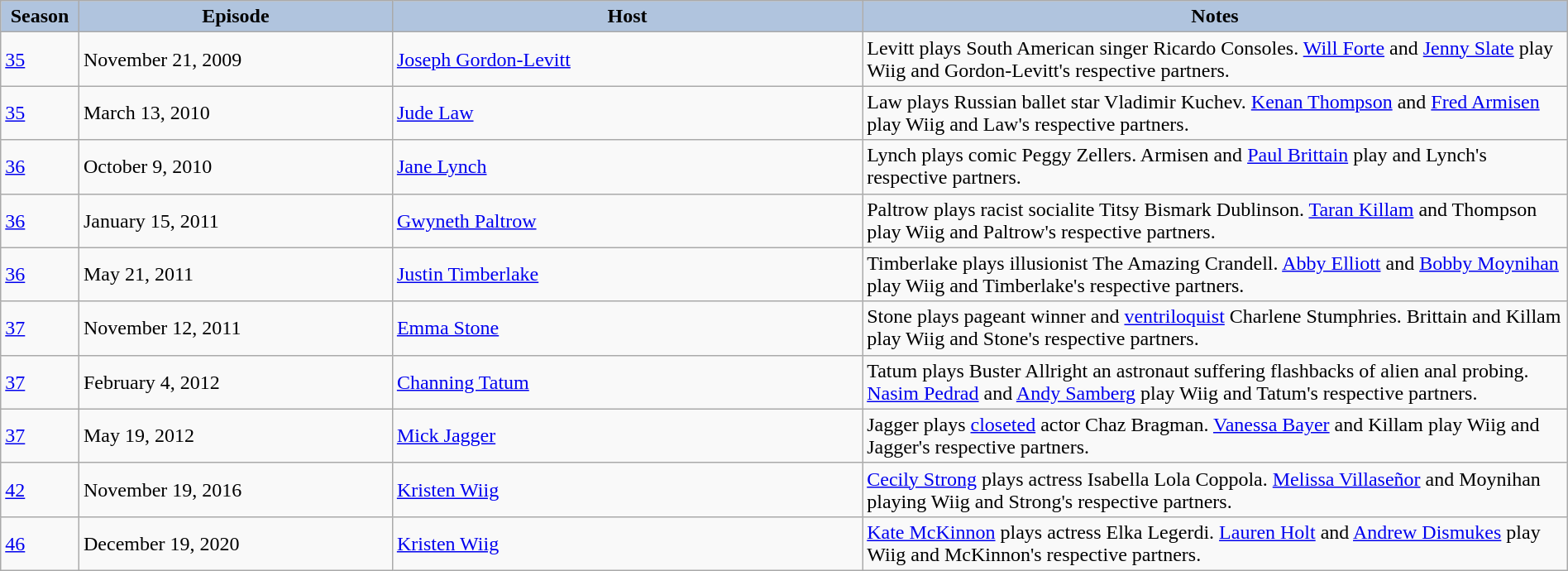<table class="wikitable" style="width:100%;">
<tr>
<th style="background:#B0C4DE;" width="5%">Season</th>
<th style="background:#B0C4DE;" width="20%">Episode</th>
<th style="background:#B0C4DE;" width="30%">Host</th>
<th style="background:#B0C4DE;" width="45%">Notes</th>
</tr>
<tr>
<td><a href='#'>35</a></td>
<td>November 21, 2009</td>
<td><a href='#'>Joseph Gordon-Levitt</a></td>
<td>Levitt plays South American singer Ricardo Consoles. <a href='#'>Will Forte</a> and <a href='#'>Jenny Slate</a> play Wiig and Gordon-Levitt's respective partners.</td>
</tr>
<tr>
<td><a href='#'>35</a></td>
<td>March 13, 2010</td>
<td><a href='#'>Jude Law</a></td>
<td>Law plays Russian ballet star Vladimir Kuchev. <a href='#'>Kenan Thompson</a> and <a href='#'>Fred Armisen</a> play Wiig and Law's respective partners.</td>
</tr>
<tr>
<td><a href='#'>36</a></td>
<td>October 9, 2010</td>
<td><a href='#'>Jane Lynch</a></td>
<td>Lynch plays comic Peggy Zellers. Armisen and <a href='#'>Paul Brittain</a> play and Lynch's respective partners.</td>
</tr>
<tr>
<td><a href='#'>36</a></td>
<td>January 15, 2011</td>
<td><a href='#'>Gwyneth Paltrow</a></td>
<td>Paltrow plays racist socialite Titsy Bismark Dublinson. <a href='#'>Taran Killam</a> and Thompson play Wiig and Paltrow's respective partners.</td>
</tr>
<tr>
<td><a href='#'>36</a></td>
<td>May 21, 2011</td>
<td><a href='#'>Justin Timberlake</a></td>
<td>Timberlake plays illusionist The Amazing Crandell. <a href='#'>Abby Elliott</a> and <a href='#'>Bobby Moynihan</a> play Wiig and Timberlake's respective partners.</td>
</tr>
<tr>
<td><a href='#'>37</a></td>
<td>November 12, 2011</td>
<td><a href='#'>Emma Stone</a></td>
<td>Stone plays pageant winner and <a href='#'>ventriloquist</a> Charlene Stumphries. Brittain and Killam play Wiig and Stone's respective partners.</td>
</tr>
<tr>
<td><a href='#'>37</a></td>
<td>February 4, 2012</td>
<td><a href='#'>Channing Tatum</a></td>
<td>Tatum plays Buster Allright an astronaut suffering flashbacks of alien anal probing. <a href='#'>Nasim Pedrad</a> and <a href='#'>Andy Samberg</a> play Wiig and Tatum's respective partners.</td>
</tr>
<tr>
<td><a href='#'>37</a></td>
<td>May 19, 2012</td>
<td><a href='#'>Mick Jagger</a></td>
<td>Jagger plays <a href='#'>closeted</a> actor Chaz Bragman. <a href='#'>Vanessa Bayer</a> and Killam play Wiig and Jagger's respective partners.</td>
</tr>
<tr>
<td><a href='#'>42</a></td>
<td>November 19, 2016</td>
<td><a href='#'>Kristen Wiig</a></td>
<td><a href='#'>Cecily Strong</a> plays actress Isabella Lola Coppola. <a href='#'>Melissa Villaseñor</a> and Moynihan playing Wiig and Strong's respective partners.</td>
</tr>
<tr>
<td><a href='#'>46</a></td>
<td>December 19, 2020</td>
<td><a href='#'>Kristen Wiig</a></td>
<td><a href='#'>Kate McKinnon</a> plays actress Elka Legerdi. <a href='#'>Lauren Holt</a> and <a href='#'>Andrew Dismukes</a> play Wiig and McKinnon's respective partners.</td>
</tr>
</table>
